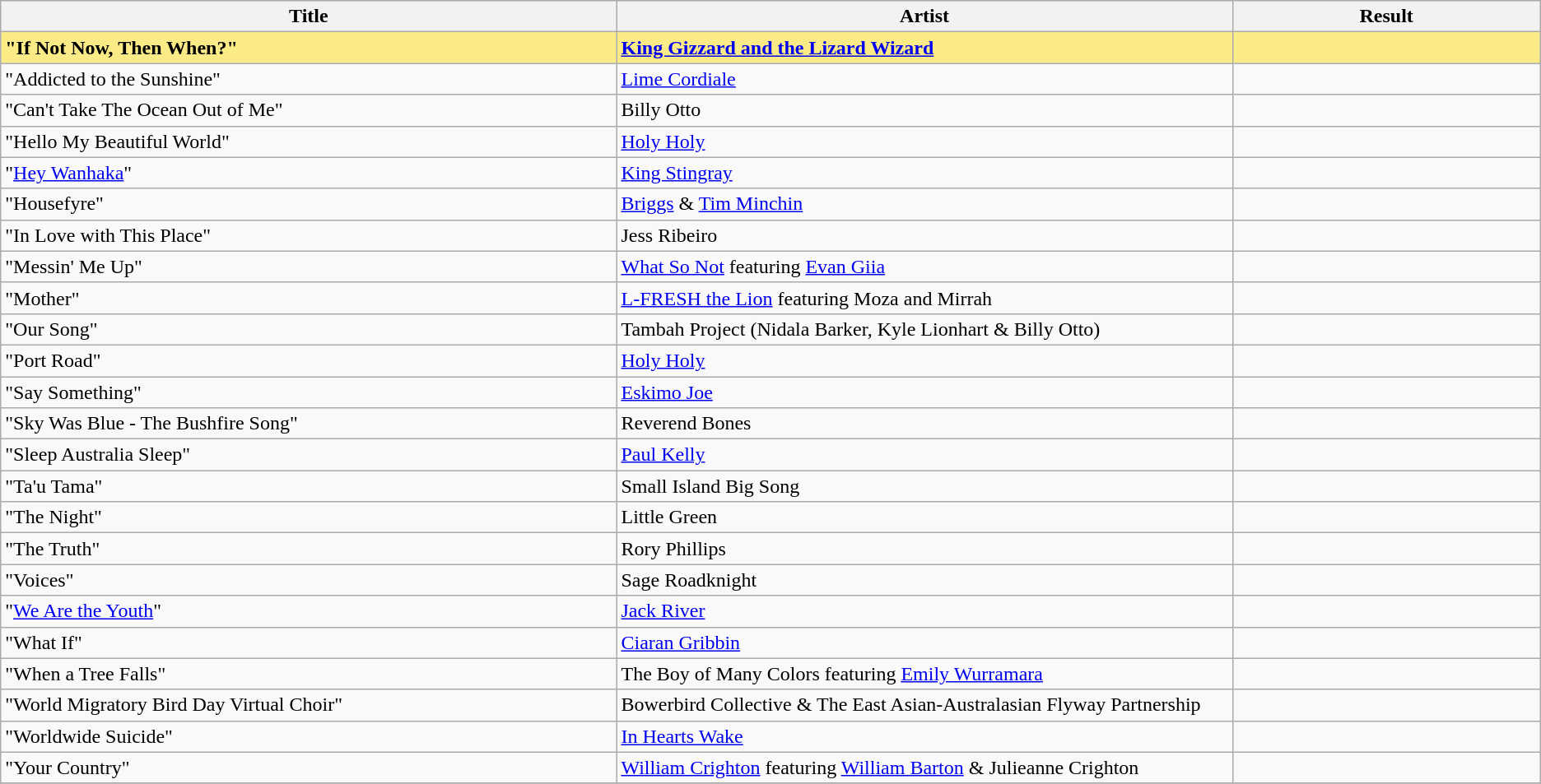<table class="sortable wikitable">
<tr>
<th width="10%">Title</th>
<th width="10%">Artist</th>
<th width="5%">Result</th>
</tr>
<tr style="background:#FAEB86">
<td><strong>"If Not Now, Then When?"</strong></td>
<td><strong><a href='#'>King Gizzard and the Lizard Wizard</a></strong></td>
<td></td>
</tr>
<tr>
<td>"Addicted to the Sunshine"</td>
<td><a href='#'>Lime Cordiale</a></td>
<td></td>
</tr>
<tr>
<td>"Can't Take The Ocean Out of Me"</td>
<td>Billy Otto</td>
<td></td>
</tr>
<tr>
<td>"Hello My Beautiful World"</td>
<td><a href='#'>Holy Holy</a></td>
<td></td>
</tr>
<tr>
<td>"<a href='#'>Hey Wanhaka</a>"</td>
<td><a href='#'>King Stingray</a></td>
<td></td>
</tr>
<tr>
<td>"Housefyre"</td>
<td><a href='#'>Briggs</a> & <a href='#'>Tim Minchin</a></td>
<td></td>
</tr>
<tr>
<td>"In Love with This Place"</td>
<td>Jess Ribeiro</td>
<td></td>
</tr>
<tr>
<td>"Messin' Me Up"</td>
<td><a href='#'>What So Not</a> featuring <a href='#'>Evan Giia</a></td>
<td></td>
</tr>
<tr>
<td>"Mother"</td>
<td><a href='#'>L-FRESH the Lion</a> featuring Moza and Mirrah</td>
<td></td>
</tr>
<tr>
<td>"Our Song"</td>
<td>Tambah Project (Nidala Barker, Kyle Lionhart & Billy Otto)</td>
<td></td>
</tr>
<tr>
<td>"Port Road"</td>
<td><a href='#'>Holy Holy</a></td>
<td></td>
</tr>
<tr>
<td>"Say Something"</td>
<td><a href='#'>Eskimo Joe</a></td>
<td></td>
</tr>
<tr>
<td>"Sky Was Blue - The Bushfire Song"</td>
<td>Reverend Bones</td>
<td></td>
</tr>
<tr>
<td>"Sleep Australia Sleep"</td>
<td><a href='#'>Paul Kelly</a></td>
<td></td>
</tr>
<tr>
<td>"Ta'u Tama"</td>
<td>Small Island Big Song</td>
<td></td>
</tr>
<tr>
<td>"The Night"</td>
<td>Little Green</td>
<td></td>
</tr>
<tr>
<td>"The Truth"</td>
<td>Rory Phillips</td>
<td></td>
</tr>
<tr>
<td>"Voices"</td>
<td>Sage Roadknight</td>
<td></td>
</tr>
<tr>
<td>"<a href='#'>We Are the Youth</a>"</td>
<td><a href='#'>Jack River</a></td>
<td></td>
</tr>
<tr>
<td>"What If"</td>
<td><a href='#'>Ciaran Gribbin</a></td>
<td></td>
</tr>
<tr>
<td>"When a Tree Falls"</td>
<td>The Boy of Many Colors featuring <a href='#'>Emily Wurramara</a></td>
<td></td>
</tr>
<tr>
<td>"World Migratory Bird Day Virtual Choir"</td>
<td>Bowerbird Collective & The East Asian-Australasian Flyway Partnership</td>
<td></td>
</tr>
<tr>
<td>"Worldwide Suicide"</td>
<td><a href='#'>In Hearts Wake</a></td>
<td></td>
</tr>
<tr>
<td>"Your Country"</td>
<td><a href='#'>William Crighton</a> featuring <a href='#'>William Barton</a> & Julieanne Crighton</td>
<td></td>
</tr>
<tr>
</tr>
</table>
